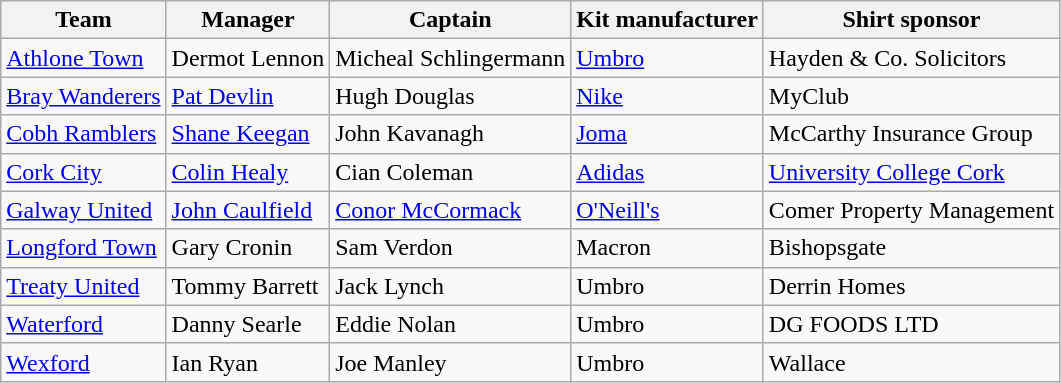<table class="wikitable sortable" style="text-align: left;">
<tr>
<th>Team</th>
<th>Manager</th>
<th>Captain</th>
<th>Kit manufacturer</th>
<th>Shirt sponsor</th>
</tr>
<tr>
<td><a href='#'>Athlone Town</a></td>
<td> Dermot Lennon</td>
<td> Micheal Schlingermann</td>
<td><a href='#'>Umbro</a></td>
<td>Hayden & Co. Solicitors</td>
</tr>
<tr>
<td><a href='#'>Bray Wanderers</a></td>
<td> <a href='#'>Pat Devlin</a></td>
<td> Hugh Douglas</td>
<td><a href='#'>Nike</a></td>
<td>MyClub</td>
</tr>
<tr>
<td><a href='#'>Cobh Ramblers</a></td>
<td> <a href='#'>Shane Keegan</a></td>
<td> John Kavanagh</td>
<td><a href='#'>Joma</a></td>
<td>McCarthy Insurance Group</td>
</tr>
<tr>
<td><a href='#'>Cork City</a></td>
<td> <a href='#'>Colin Healy</a></td>
<td> Cian Coleman</td>
<td><a href='#'>Adidas</a></td>
<td><a href='#'>University College Cork</a></td>
</tr>
<tr>
<td><a href='#'>Galway United</a></td>
<td> <a href='#'>John Caulfield</a></td>
<td> <a href='#'>Conor McCormack</a></td>
<td><a href='#'>O'Neill's</a></td>
<td>Comer Property Management</td>
</tr>
<tr>
<td><a href='#'>Longford Town</a></td>
<td> Gary Cronin</td>
<td> Sam Verdon</td>
<td>Macron</td>
<td>Bishopsgate</td>
</tr>
<tr>
<td><a href='#'>Treaty United</a></td>
<td> Tommy Barrett</td>
<td> Jack Lynch</td>
<td>Umbro</td>
<td>Derrin Homes</td>
</tr>
<tr>
<td><a href='#'>Waterford</a></td>
<td> Danny Searle</td>
<td> Eddie Nolan</td>
<td>Umbro</td>
<td>DG FOODS LTD</td>
</tr>
<tr>
<td><a href='#'>Wexford</a></td>
<td> Ian Ryan</td>
<td> Joe Manley</td>
<td>Umbro</td>
<td>Wallace</td>
</tr>
</table>
